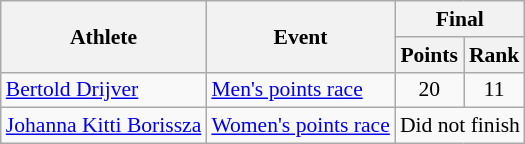<table class="wikitable" style="font-size:90%">
<tr>
<th rowspan=2>Athlete</th>
<th rowspan=2>Event</th>
<th colspan=2>Final</th>
</tr>
<tr>
<th>Points</th>
<th>Rank</th>
</tr>
<tr align=center>
<td align=left><a href='#'>Bertold Drijver</a></td>
<td align=left><a href='#'>Men's points race</a></td>
<td>20</td>
<td>11</td>
</tr>
<tr align=center>
<td align=left><a href='#'>Johanna Kitti Borissza</a></td>
<td align=left><a href='#'>Women's points race</a></td>
<td colspan=2>Did not finish</td>
</tr>
</table>
